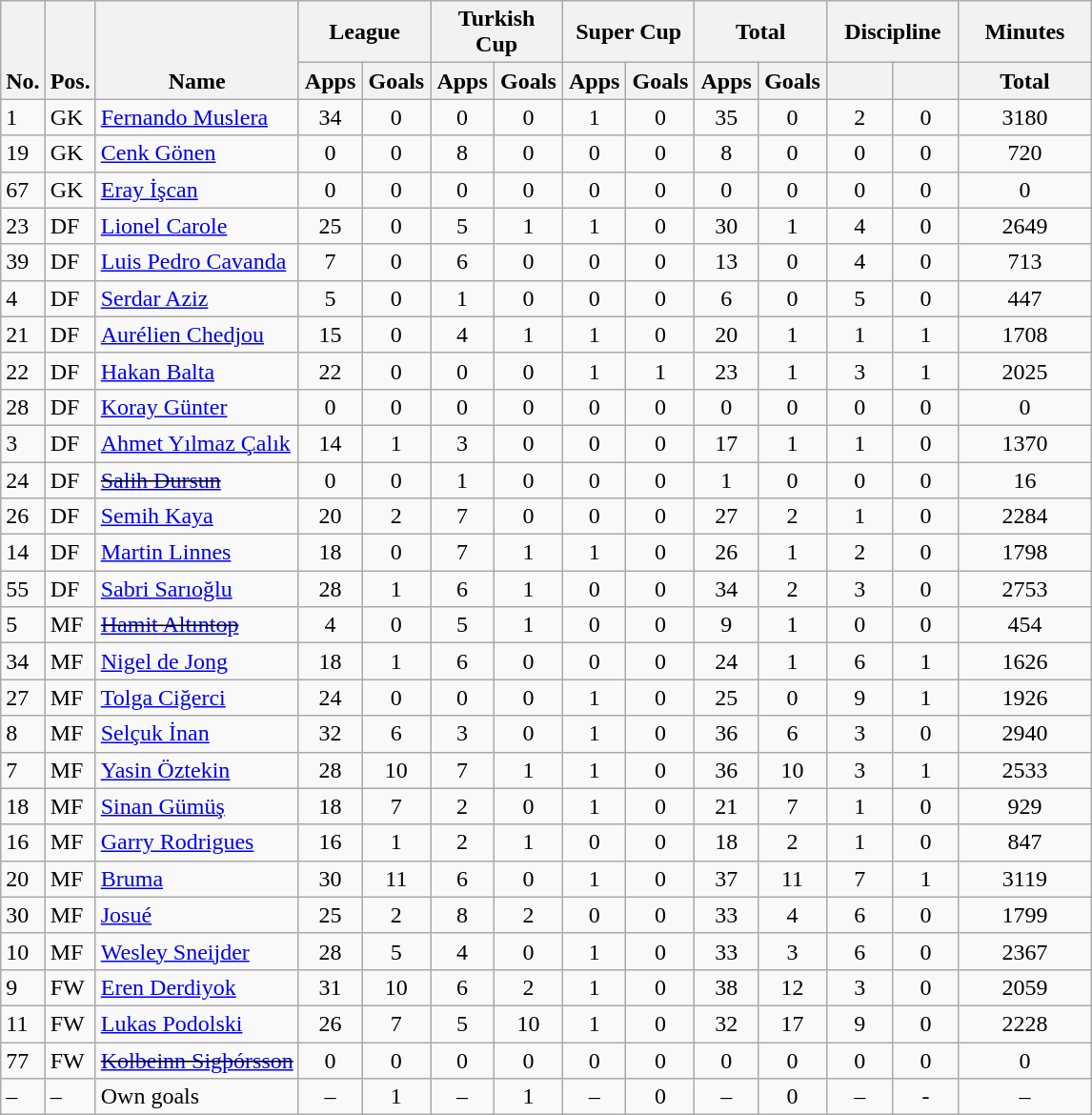<table class="wikitable sortable" style="text-align:center">
<tr>
<th rowspan="2" style="vertical-align:bottom;">No.</th>
<th rowspan="2" style="vertical-align:bottom;">Pos.</th>
<th rowspan="2" style="vertical-align:bottom;">Name</th>
<th colspan="2" style="width:85px;">League</th>
<th colspan="2" style="width:85px;">Turkish Cup</th>
<th colspan="2" style="width:85px;">Super Cup</th>
<th colspan="2" style="width:85px;">Total</th>
<th colspan="2" style="width:85px;">Discipline</th>
<th style="width:85px;">Minutes</th>
</tr>
<tr>
<th>Apps</th>
<th>Goals</th>
<th>Apps</th>
<th>Goals</th>
<th>Apps</th>
<th>Goals</th>
<th>Apps</th>
<th>Goals</th>
<th></th>
<th></th>
<th>Total</th>
</tr>
<tr>
<td align="left">1</td>
<td align="left">GK</td>
<td align="left"> <a href='#'>Fernando Muslera</a></td>
<td>34</td>
<td>0</td>
<td>0</td>
<td>0</td>
<td>1</td>
<td>0</td>
<td>35</td>
<td>0</td>
<td>2</td>
<td>0</td>
<td>3180</td>
</tr>
<tr>
<td align="left">19</td>
<td align="left">GK</td>
<td align="left"> <a href='#'>Cenk Gönen</a></td>
<td>0</td>
<td>0</td>
<td>8</td>
<td>0</td>
<td>0</td>
<td>0</td>
<td>8</td>
<td>0</td>
<td>0</td>
<td>0</td>
<td>720</td>
</tr>
<tr>
<td align="left">67</td>
<td align="left">GK</td>
<td align="left"> <a href='#'>Eray İşcan</a></td>
<td>0</td>
<td>0</td>
<td>0</td>
<td>0</td>
<td>0</td>
<td>0</td>
<td>0</td>
<td>0</td>
<td>0</td>
<td>0</td>
<td>0</td>
</tr>
<tr>
<td align="left">23</td>
<td align="left">DF</td>
<td align="left"> <a href='#'>Lionel Carole</a></td>
<td>25</td>
<td>0</td>
<td>5</td>
<td>1</td>
<td>1</td>
<td>0</td>
<td>30</td>
<td>1</td>
<td>4</td>
<td>0</td>
<td>2649</td>
</tr>
<tr>
<td align="left">39</td>
<td align="left">DF</td>
<td align="left"> <a href='#'>Luis Pedro Cavanda</a></td>
<td>7</td>
<td>0</td>
<td>6</td>
<td>0</td>
<td>0</td>
<td>0</td>
<td>13</td>
<td>0</td>
<td>4</td>
<td>0</td>
<td>713</td>
</tr>
<tr>
<td align="left">4</td>
<td align="left">DF</td>
<td align="left"> <a href='#'>Serdar Aziz</a></td>
<td>5</td>
<td>0</td>
<td>1</td>
<td>0</td>
<td>0</td>
<td>0</td>
<td>6</td>
<td>0</td>
<td>5</td>
<td>0</td>
<td>447</td>
</tr>
<tr>
<td align="left">21</td>
<td align="left">DF</td>
<td align="left"> <a href='#'>Aurélien Chedjou</a></td>
<td>15</td>
<td>0</td>
<td>4</td>
<td>1</td>
<td>1</td>
<td>0</td>
<td>20</td>
<td>1</td>
<td>1</td>
<td>1</td>
<td>1708</td>
</tr>
<tr>
<td align="left">22</td>
<td align="left">DF</td>
<td align="left"> <a href='#'>Hakan Balta</a></td>
<td>22</td>
<td>0</td>
<td>0</td>
<td>0</td>
<td>1</td>
<td>1</td>
<td>23</td>
<td>1</td>
<td>3</td>
<td>1</td>
<td>2025</td>
</tr>
<tr>
<td align="left">28</td>
<td align="left">DF</td>
<td align="left"> <a href='#'>Koray Günter</a></td>
<td>0</td>
<td>0</td>
<td>0</td>
<td>0</td>
<td>0</td>
<td>0</td>
<td>0</td>
<td>0</td>
<td>0</td>
<td>0</td>
<td>0</td>
</tr>
<tr>
<td align="left">3</td>
<td align="left">DF</td>
<td align="left"> <a href='#'>Ahmet Yılmaz Çalık</a></td>
<td>14</td>
<td>1</td>
<td>3</td>
<td>0</td>
<td>0</td>
<td>0</td>
<td>17</td>
<td>1</td>
<td>1</td>
<td>0</td>
<td>1370</td>
</tr>
<tr>
<td align="left">24</td>
<td align="left">DF</td>
<td align="left"> <s><a href='#'>Salih Dursun</a></s></td>
<td>0</td>
<td>0</td>
<td>1</td>
<td>0</td>
<td>0</td>
<td>0</td>
<td>1</td>
<td>0</td>
<td>0</td>
<td>0</td>
<td>16</td>
</tr>
<tr>
<td align="left">26</td>
<td align="left">DF</td>
<td align="left"> <a href='#'>Semih Kaya</a></td>
<td>20</td>
<td>2</td>
<td>7</td>
<td>0</td>
<td>0</td>
<td>0</td>
<td>27</td>
<td>2</td>
<td>1</td>
<td>0</td>
<td>2284</td>
</tr>
<tr>
<td align="left">14</td>
<td align="left">DF</td>
<td align="left"> <a href='#'>Martin Linnes</a></td>
<td>18</td>
<td>0</td>
<td>7</td>
<td>1</td>
<td>1</td>
<td>0</td>
<td>26</td>
<td>1</td>
<td>2</td>
<td>0</td>
<td>1798</td>
</tr>
<tr>
<td align="left">55</td>
<td align="left">DF</td>
<td align="left"> <a href='#'>Sabri Sarıoğlu</a></td>
<td>28</td>
<td>1</td>
<td>6</td>
<td>1</td>
<td>0</td>
<td>0</td>
<td>34</td>
<td>2</td>
<td>3</td>
<td>0</td>
<td>2753</td>
</tr>
<tr>
<td align="left">5</td>
<td align="left">MF</td>
<td align="left"> <s><a href='#'>Hamit Altıntop</a></s></td>
<td>4</td>
<td>0</td>
<td>5</td>
<td>1</td>
<td>0</td>
<td>0</td>
<td>9</td>
<td>1</td>
<td>0</td>
<td>0</td>
<td>454</td>
</tr>
<tr>
<td align="left">34</td>
<td align="left">MF</td>
<td align="left"> <a href='#'>Nigel de Jong</a></td>
<td>18</td>
<td>1</td>
<td>6</td>
<td>0</td>
<td>0</td>
<td>0</td>
<td>24</td>
<td>1</td>
<td>6</td>
<td>1</td>
<td>1626</td>
</tr>
<tr>
<td align="left">27</td>
<td align="left">MF</td>
<td align="left"> <a href='#'>Tolga Ciğerci</a></td>
<td>24</td>
<td>0</td>
<td>0</td>
<td>0</td>
<td>1</td>
<td>0</td>
<td>25</td>
<td>0</td>
<td>9</td>
<td>1</td>
<td>1926</td>
</tr>
<tr>
<td align="left">8</td>
<td align="left">MF</td>
<td align="left"> <a href='#'>Selçuk İnan</a></td>
<td>32</td>
<td>6</td>
<td>3</td>
<td>0</td>
<td>1</td>
<td>0</td>
<td>36</td>
<td>6</td>
<td>3</td>
<td>0</td>
<td>2940</td>
</tr>
<tr>
<td align="left">7</td>
<td align="left">MF</td>
<td align="left"> <a href='#'>Yasin Öztekin</a></td>
<td>28</td>
<td>10</td>
<td>7</td>
<td>1</td>
<td>1</td>
<td>0</td>
<td>36</td>
<td>10</td>
<td>3</td>
<td>1</td>
<td>2533</td>
</tr>
<tr>
<td align="left">18</td>
<td align="left">MF</td>
<td align="left"> <a href='#'>Sinan Gümüş</a></td>
<td>18</td>
<td>7</td>
<td>2</td>
<td>0</td>
<td>1</td>
<td>0</td>
<td>21</td>
<td>7</td>
<td>1</td>
<td>0</td>
<td>929</td>
</tr>
<tr>
<td align="left">16</td>
<td align="left">MF</td>
<td align="left"> <a href='#'>Garry Rodrigues</a></td>
<td>16</td>
<td>1</td>
<td>2</td>
<td>1</td>
<td>0</td>
<td>0</td>
<td>18</td>
<td>2</td>
<td>1</td>
<td>0</td>
<td>847</td>
</tr>
<tr>
<td align="left">20</td>
<td align="left">MF</td>
<td align="left"> <a href='#'>Bruma</a></td>
<td>30</td>
<td>11</td>
<td>6</td>
<td>0</td>
<td>1</td>
<td>0</td>
<td>37</td>
<td>11</td>
<td>7</td>
<td>1</td>
<td>3119</td>
</tr>
<tr>
<td align="left">30</td>
<td align="left">MF</td>
<td align="left"> <a href='#'>Josué</a></td>
<td>25</td>
<td>2</td>
<td>8</td>
<td>2</td>
<td>0</td>
<td>0</td>
<td>33</td>
<td>4</td>
<td>6</td>
<td>0</td>
<td>1799</td>
</tr>
<tr>
<td align="left">10</td>
<td align="left">MF</td>
<td align="left"> <a href='#'>Wesley Sneijder</a></td>
<td>28</td>
<td>5</td>
<td>4</td>
<td>0</td>
<td>1</td>
<td>0</td>
<td>33</td>
<td>3</td>
<td>6</td>
<td>0</td>
<td>2367</td>
</tr>
<tr>
<td align="left">9</td>
<td align="left">FW</td>
<td align="left"> <a href='#'>Eren Derdiyok</a></td>
<td>31</td>
<td>10</td>
<td>6</td>
<td>2</td>
<td>1</td>
<td>0</td>
<td>38</td>
<td>12</td>
<td>3</td>
<td>0</td>
<td>2059</td>
</tr>
<tr>
<td align="left">11</td>
<td align="left">FW</td>
<td align="left"> <a href='#'>Lukas Podolski</a></td>
<td>26</td>
<td>7</td>
<td>5</td>
<td>10</td>
<td>1</td>
<td>0</td>
<td>32</td>
<td>17</td>
<td>9</td>
<td>0</td>
<td>2228</td>
</tr>
<tr>
<td align="left">77</td>
<td align="left">FW</td>
<td align="left"> <s><a href='#'>Kolbeinn Sigþórsson</a></s></td>
<td>0</td>
<td>0</td>
<td>0</td>
<td>0</td>
<td>0</td>
<td>0</td>
<td>0</td>
<td>0</td>
<td>0</td>
<td>0</td>
<td>0</td>
</tr>
<tr>
<td align="left">–</td>
<td align="left">–</td>
<td align="left">Own goals</td>
<td>–</td>
<td>1</td>
<td>–</td>
<td>1</td>
<td>–</td>
<td>0</td>
<td>–</td>
<td>0</td>
<td>–</td>
<td>-</td>
<td>–</td>
</tr>
</table>
